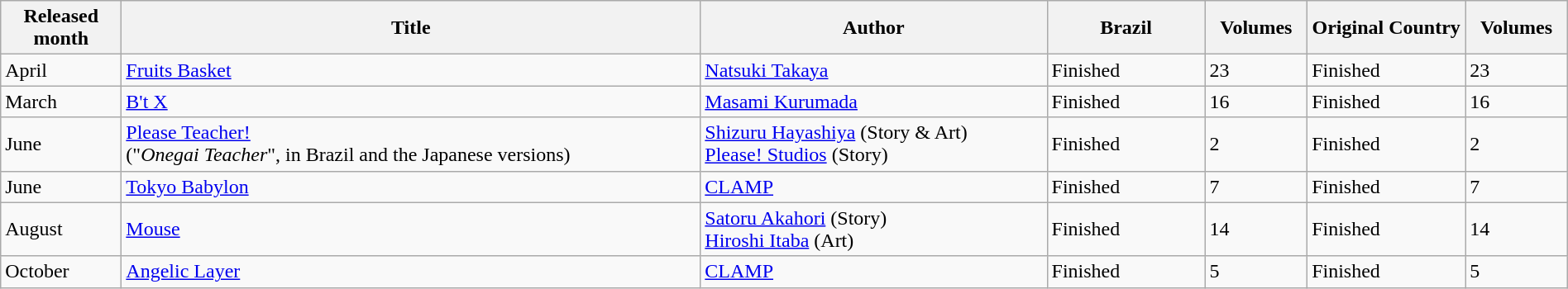<table class="wikitable" width="100%">
<tr>
<th width="90">Released month</th>
<th>Title</th>
<th>Author</th>
<th width="120">Brazil</th>
<th width="75">Volumes</th>
<th width="120">Original Country</th>
<th width="75">Volumes</th>
</tr>
<tr>
<td>April</td>
<td><a href='#'>Fruits Basket</a></td>
<td><a href='#'>Natsuki Takaya</a></td>
<td>Finished</td>
<td>23</td>
<td>Finished</td>
<td>23</td>
</tr>
<tr>
<td>March</td>
<td><a href='#'>B't X</a></td>
<td><a href='#'>Masami Kurumada</a></td>
<td>Finished</td>
<td>16</td>
<td>Finished</td>
<td>16</td>
</tr>
<tr>
<td>June</td>
<td><a href='#'>Please Teacher!</a> <br> ("<em>Onegai Teacher</em>", in Brazil and the Japanese versions)</td>
<td><a href='#'>Shizuru Hayashiya</a> (Story & Art) <br> <a href='#'>Please! Studios</a> (Story)</td>
<td>Finished</td>
<td>2</td>
<td>Finished</td>
<td>2</td>
</tr>
<tr>
<td>June</td>
<td><a href='#'>Tokyo Babylon</a></td>
<td><a href='#'>CLAMP</a></td>
<td>Finished</td>
<td>7</td>
<td>Finished</td>
<td>7</td>
</tr>
<tr>
<td>August</td>
<td><a href='#'>Mouse</a></td>
<td><a href='#'>Satoru Akahori</a> (Story) <br> <a href='#'>Hiroshi Itaba</a> (Art)</td>
<td>Finished</td>
<td>14</td>
<td>Finished</td>
<td>14</td>
</tr>
<tr>
<td>October</td>
<td><a href='#'>Angelic Layer</a></td>
<td><a href='#'>CLAMP</a></td>
<td>Finished</td>
<td>5</td>
<td>Finished</td>
<td>5</td>
</tr>
</table>
